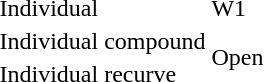<table>
<tr>
<td rowspan="1">Individual<br></td>
<td>W1</td>
<td></td>
<td></td>
<td></td>
</tr>
<tr>
<td rowspan="1">Individual compound<br></td>
<td rowspan="2">Open</td>
<td></td>
<td></td>
<td></td>
</tr>
<tr>
<td rowspan="1">Individual recurve<br></td>
<td></td>
<td></td>
<td></td>
</tr>
</table>
